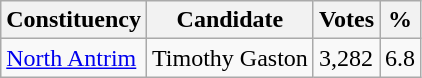<table class="wikitable">
<tr>
<th>Constituency</th>
<th>Candidate</th>
<th>Votes</th>
<th>%</th>
</tr>
<tr>
<td><a href='#'>North Antrim</a></td>
<td>Timothy Gaston</td>
<td>3,282</td>
<td>6.8</td>
</tr>
</table>
